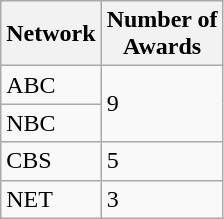<table class="wikitable">
<tr>
<th>Network</th>
<th>Number of<br>Awards</th>
</tr>
<tr>
<td>ABC</td>
<td rowspan="2">9</td>
</tr>
<tr>
<td>NBC</td>
</tr>
<tr>
<td>CBS</td>
<td>5</td>
</tr>
<tr>
<td>NET</td>
<td>3</td>
</tr>
</table>
